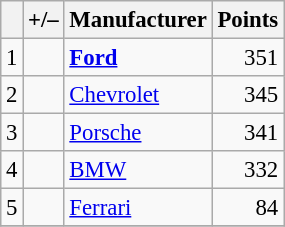<table class="wikitable" style="font-size: 95%;">
<tr>
<th scope="col"></th>
<th scope="col">+/–</th>
<th scope="col">Manufacturer</th>
<th scope="col">Points</th>
</tr>
<tr>
<td align=center>1</td>
<td align="left"></td>
<td><strong> <a href='#'>Ford</a></strong></td>
<td align=right>351</td>
</tr>
<tr>
<td align=center>2</td>
<td align="left"></td>
<td> <a href='#'>Chevrolet</a></td>
<td align=right>345</td>
</tr>
<tr>
<td align=center>3</td>
<td align="left"></td>
<td> <a href='#'>Porsche</a></td>
<td align=right>341</td>
</tr>
<tr>
<td align=center>4</td>
<td align="left"></td>
<td> <a href='#'>BMW</a></td>
<td align=right>332</td>
</tr>
<tr>
<td align=center>5</td>
<td align="left"></td>
<td> <a href='#'>Ferrari</a></td>
<td align=right>84</td>
</tr>
<tr>
</tr>
</table>
